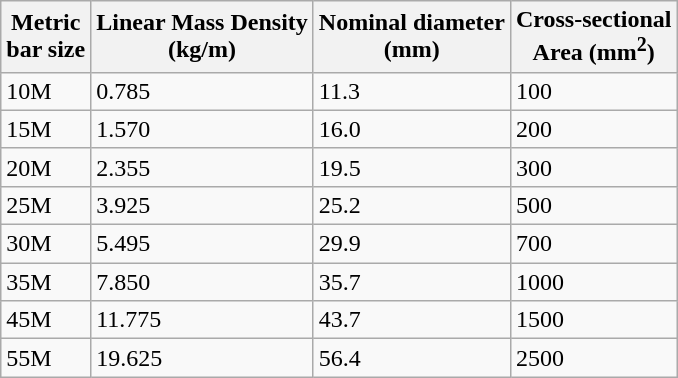<table class="wikitable">
<tr>
<th>Metric<br>bar size</th>
<th>Linear Mass Density<br>(kg/m)</th>
<th>Nominal diameter<br>(mm)</th>
<th>Cross-sectional<br>Area (mm<sup>2</sup>)</th>
</tr>
<tr>
<td>10M</td>
<td>0.785</td>
<td>11.3</td>
<td>100</td>
</tr>
<tr>
<td>15M</td>
<td>1.570</td>
<td>16.0</td>
<td>200</td>
</tr>
<tr>
<td>20M</td>
<td>2.355</td>
<td>19.5</td>
<td>300</td>
</tr>
<tr>
<td>25M</td>
<td>3.925</td>
<td>25.2</td>
<td>500</td>
</tr>
<tr>
<td>30M</td>
<td>5.495</td>
<td>29.9</td>
<td>700</td>
</tr>
<tr>
<td>35M</td>
<td>7.850</td>
<td>35.7</td>
<td>1000</td>
</tr>
<tr>
<td>45M</td>
<td>11.775</td>
<td>43.7</td>
<td>1500</td>
</tr>
<tr>
<td>55M</td>
<td>19.625</td>
<td>56.4</td>
<td>2500</td>
</tr>
</table>
